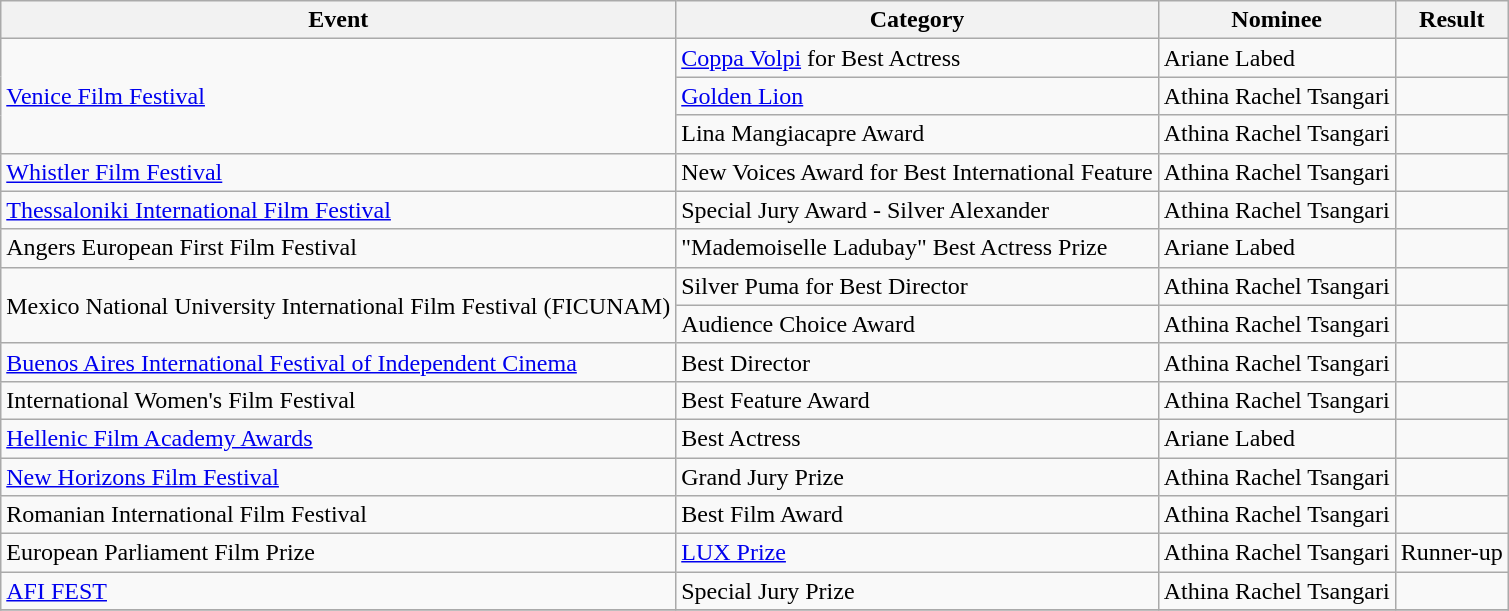<table class="wikitable">
<tr>
<th>Event</th>
<th>Category</th>
<th>Nominee</th>
<th>Result</th>
</tr>
<tr>
<td rowspan="3"><a href='#'>Venice Film Festival</a></td>
<td><a href='#'>Coppa Volpi</a> for Best Actress</td>
<td>Ariane Labed</td>
<td></td>
</tr>
<tr>
<td><a href='#'>Golden Lion</a></td>
<td>Athina Rachel Tsangari</td>
<td></td>
</tr>
<tr>
<td>Lina Mangiacapre Award</td>
<td>Athina Rachel Tsangari</td>
<td></td>
</tr>
<tr>
<td><a href='#'>Whistler Film Festival</a></td>
<td>New Voices Award for Best International Feature</td>
<td>Athina Rachel Tsangari</td>
<td></td>
</tr>
<tr>
<td><a href='#'>Thessaloniki International Film Festival</a></td>
<td>Special Jury Award - Silver Alexander</td>
<td>Athina Rachel Tsangari</td>
<td></td>
</tr>
<tr>
<td>Angers European First Film Festival </td>
<td>"Mademoiselle Ladubay" Best Actress Prize</td>
<td>Ariane Labed</td>
<td></td>
</tr>
<tr>
<td rowspan="2">Mexico National University International Film Festival (FICUNAM) </td>
<td>Silver Puma for Best Director</td>
<td>Athina Rachel Tsangari</td>
<td></td>
</tr>
<tr>
<td>Audience Choice Award</td>
<td>Athina Rachel Tsangari</td>
<td></td>
</tr>
<tr>
<td><a href='#'>Buenos Aires International Festival of Independent Cinema</a></td>
<td>Best Director</td>
<td>Athina Rachel Tsangari</td>
<td></td>
</tr>
<tr>
<td>International Women's Film Festival </td>
<td>Best Feature Award</td>
<td>Athina Rachel Tsangari</td>
<td></td>
</tr>
<tr>
<td><a href='#'>Hellenic Film Academy Awards</a></td>
<td>Best Actress</td>
<td>Ariane Labed</td>
<td></td>
</tr>
<tr>
<td ERA New Horizons International Film Festival><a href='#'>New Horizons Film Festival</a></td>
<td>Grand Jury Prize</td>
<td>Athina Rachel Tsangari</td>
<td></td>
</tr>
<tr>
<td>Romanian International Film Festival </td>
<td>Best Film Award</td>
<td>Athina Rachel Tsangari</td>
<td></td>
</tr>
<tr>
<td>European Parliament Film Prize </td>
<td><a href='#'>LUX Prize</a></td>
<td>Athina Rachel Tsangari</td>
<td>Runner-up</td>
</tr>
<tr>
<td><a href='#'>AFI FEST</a></td>
<td>Special Jury Prize</td>
<td>Athina Rachel Tsangari</td>
<td></td>
</tr>
<tr>
</tr>
</table>
